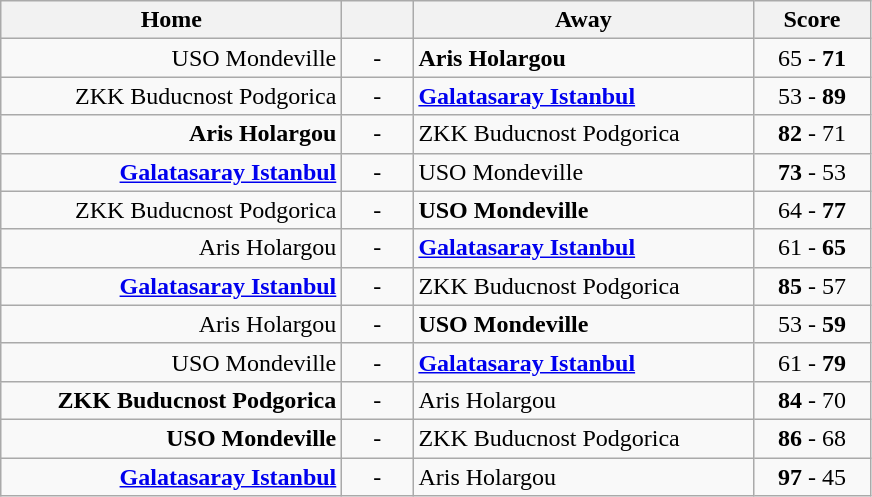<table class=wikitable style="text-align:center">
<tr>
<th width=220>Home</th>
<th width=40></th>
<th width=220>Away</th>
<th width=70>Score</th>
</tr>
<tr>
<td align=right>USO Mondeville </td>
<td>-</td>
<td align=left> <strong>Aris Holargou</strong></td>
<td>65 - <strong>71</strong></td>
</tr>
<tr>
<td align=right>ZKK Buducnost Podgorica </td>
<td>-</td>
<td align=left> <strong><a href='#'>Galatasaray Istanbul</a></strong></td>
<td>53 - <strong>89</strong></td>
</tr>
<tr>
<td align=right><strong>Aris Holargou</strong> </td>
<td>-</td>
<td align=left> ZKK Buducnost Podgorica</td>
<td><strong>82</strong> - 71</td>
</tr>
<tr>
<td align=right><strong><a href='#'>Galatasaray Istanbul</a></strong> </td>
<td>-</td>
<td align=left> USO Mondeville</td>
<td><strong>73</strong> - 53</td>
</tr>
<tr>
<td align=right>ZKK Buducnost Podgorica </td>
<td>-</td>
<td align=left> <strong>USO Mondeville</strong></td>
<td>64 - <strong>77</strong></td>
</tr>
<tr>
<td align=right>Aris Holargou </td>
<td>-</td>
<td align=left> <strong><a href='#'>Galatasaray Istanbul</a></strong></td>
<td>61 - <strong>65</strong></td>
</tr>
<tr>
<td align=right><strong><a href='#'>Galatasaray Istanbul</a></strong> </td>
<td>-</td>
<td align=left> ZKK Buducnost Podgorica</td>
<td><strong>85</strong> - 57</td>
</tr>
<tr>
<td align=right>Aris Holargou </td>
<td>-</td>
<td align=left> <strong>USO Mondeville</strong></td>
<td>53 - <strong>59</strong></td>
</tr>
<tr>
<td align=right>USO Mondeville </td>
<td>-</td>
<td align=left> <strong><a href='#'>Galatasaray Istanbul</a></strong></td>
<td>61 - <strong>79</strong></td>
</tr>
<tr>
<td align=right><strong>ZKK Buducnost Podgorica</strong> </td>
<td>-</td>
<td align=left> Aris Holargou</td>
<td><strong>84</strong> - 70</td>
</tr>
<tr>
<td align=right><strong>USO Mondeville</strong> </td>
<td>-</td>
<td align=left> ZKK Buducnost Podgorica</td>
<td><strong>86</strong> - 68</td>
</tr>
<tr>
<td align=right><strong><a href='#'>Galatasaray Istanbul</a></strong> </td>
<td>-</td>
<td align=left> Aris Holargou</td>
<td><strong>97</strong> - 45</td>
</tr>
</table>
